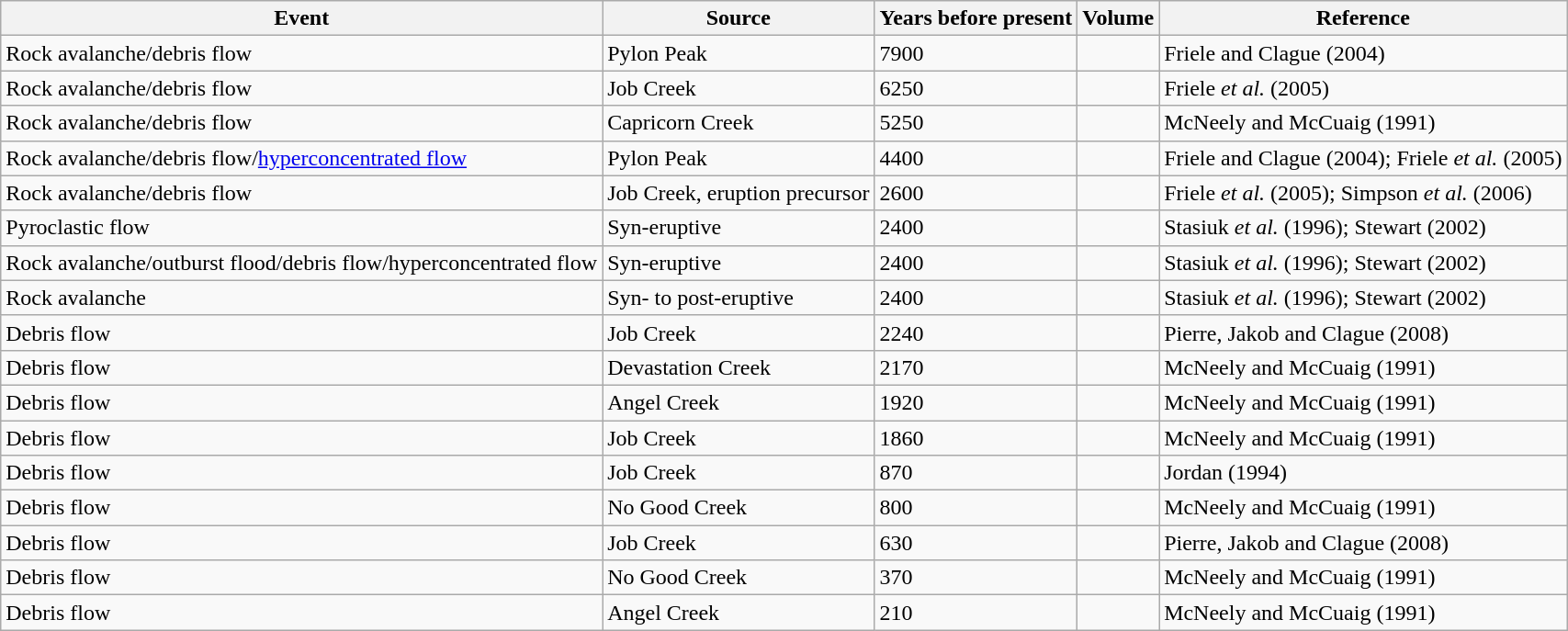<table class="wikitable sortable">
<tr>
<th scope="col">Event</th>
<th scope="col">Source</th>
<th scope="col">Years before present</th>
<th scope="col">Volume</th>
<th scope="col">Reference</th>
</tr>
<tr>
<td>Rock avalanche/debris flow</td>
<td>Pylon Peak</td>
<td>7900</td>
<td></td>
<td>Friele and Clague (2004)</td>
</tr>
<tr>
<td>Rock avalanche/debris flow</td>
<td>Job Creek</td>
<td>6250</td>
<td></td>
<td>Friele <em>et al.</em> (2005)</td>
</tr>
<tr>
<td>Rock avalanche/debris flow</td>
<td>Capricorn Creek</td>
<td>5250</td>
<td></td>
<td>McNeely and McCuaig (1991)</td>
</tr>
<tr>
<td>Rock avalanche/debris flow/<a href='#'>hyperconcentrated flow</a></td>
<td>Pylon Peak</td>
<td>4400</td>
<td></td>
<td>Friele and Clague (2004); Friele <em>et al.</em> (2005)</td>
</tr>
<tr>
<td>Rock avalanche/debris flow</td>
<td>Job Creek, eruption precursor</td>
<td>2600</td>
<td></td>
<td>Friele <em>et al.</em> (2005); Simpson <em>et al.</em> (2006)</td>
</tr>
<tr>
<td>Pyroclastic flow</td>
<td>Syn-eruptive</td>
<td>2400</td>
<td></td>
<td>Stasiuk <em>et al.</em> (1996); Stewart (2002)</td>
</tr>
<tr>
<td>Rock avalanche/outburst flood/debris flow/hyperconcentrated flow</td>
<td>Syn-eruptive</td>
<td>2400</td>
<td></td>
<td>Stasiuk <em>et al.</em> (1996); Stewart (2002)</td>
</tr>
<tr>
<td>Rock avalanche</td>
<td>Syn- to post-eruptive</td>
<td>2400</td>
<td></td>
<td>Stasiuk <em>et al.</em> (1996); Stewart (2002)</td>
</tr>
<tr>
<td>Debris flow</td>
<td>Job Creek</td>
<td>2240</td>
<td></td>
<td>Pierre, Jakob and Clague (2008)</td>
</tr>
<tr>
<td>Debris flow</td>
<td>Devastation Creek</td>
<td>2170</td>
<td></td>
<td>McNeely and McCuaig (1991)</td>
</tr>
<tr>
<td>Debris flow</td>
<td>Angel Creek</td>
<td>1920</td>
<td></td>
<td>McNeely and McCuaig (1991)</td>
</tr>
<tr>
<td>Debris flow</td>
<td>Job Creek</td>
<td>1860</td>
<td></td>
<td>McNeely and McCuaig (1991)</td>
</tr>
<tr>
<td>Debris flow</td>
<td>Job Creek</td>
<td>870</td>
<td></td>
<td>Jordan (1994)</td>
</tr>
<tr>
<td>Debris flow</td>
<td>No Good Creek</td>
<td>800</td>
<td></td>
<td>McNeely and McCuaig (1991)</td>
</tr>
<tr>
<td>Debris flow</td>
<td>Job Creek</td>
<td>630</td>
<td></td>
<td>Pierre, Jakob and Clague (2008)</td>
</tr>
<tr>
<td>Debris flow</td>
<td>No Good Creek</td>
<td>370</td>
<td></td>
<td>McNeely and McCuaig (1991)</td>
</tr>
<tr>
<td>Debris flow</td>
<td>Angel Creek</td>
<td>210</td>
<td></td>
<td>McNeely and McCuaig (1991)</td>
</tr>
</table>
